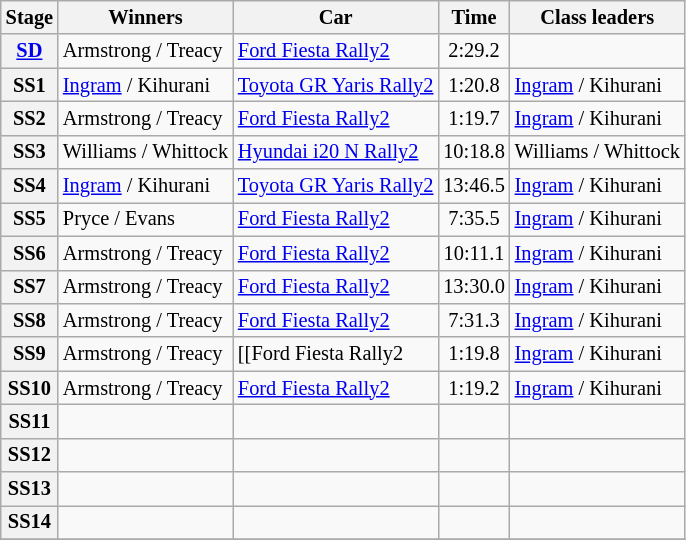<table class="wikitable" style="font-size:85%">
<tr>
<th>Stage</th>
<th>Winners</th>
<th>Car</th>
<th>Time</th>
<th>Class leaders</th>
</tr>
<tr>
<th><a href='#'>SD</a></th>
<td>Armstrong / Treacy</td>
<td><a href='#'>Ford Fiesta Rally2</a></td>
<td align="center">2:29.2</td>
<td></td>
</tr>
<tr>
<th>SS1</th>
<td><a href='#'>Ingram</a> / Kihurani</td>
<td><a href='#'>Toyota GR Yaris Rally2</a></td>
<td align="center">1:20.8</td>
<td><a href='#'>Ingram</a> / Kihurani</td>
</tr>
<tr>
<th>SS2</th>
<td>Armstrong / Treacy</td>
<td><a href='#'>Ford Fiesta Rally2</a></td>
<td align="center">1:19.7</td>
<td><a href='#'>Ingram</a> / Kihurani</td>
</tr>
<tr>
<th>SS3</th>
<td>Williams / Whittock</td>
<td><a href='#'>Hyundai i20 N Rally2</a></td>
<td align="center">10:18.8</td>
<td>Williams / Whittock</td>
</tr>
<tr>
<th>SS4</th>
<td><a href='#'>Ingram</a> / Kihurani</td>
<td><a href='#'>Toyota GR Yaris Rally2</a></td>
<td align="center">13:46.5</td>
<td><a href='#'>Ingram</a> / Kihurani</td>
</tr>
<tr>
<th>SS5</th>
<td>Pryce / Evans</td>
<td><a href='#'>Ford Fiesta Rally2</a></td>
<td align="center">7:35.5</td>
<td><a href='#'>Ingram</a> / Kihurani</td>
</tr>
<tr>
<th>SS6</th>
<td>Armstrong / Treacy</td>
<td><a href='#'>Ford Fiesta Rally2</a></td>
<td align="center">10:11.1</td>
<td><a href='#'>Ingram</a> / Kihurani</td>
</tr>
<tr>
<th>SS7</th>
<td>Armstrong / Treacy</td>
<td><a href='#'>Ford Fiesta Rally2</a></td>
<td align="center">13:30.0</td>
<td><a href='#'>Ingram</a> / Kihurani</td>
</tr>
<tr>
<th>SS8</th>
<td>Armstrong / Treacy</td>
<td><a href='#'>Ford Fiesta Rally2</a></td>
<td align="center">7:31.3</td>
<td><a href='#'>Ingram</a> / Kihurani</td>
</tr>
<tr>
<th>SS9</th>
<td>Armstrong / Treacy</td>
<td>[[Ford Fiesta Rally2</td>
<td align="center">1:19.8</td>
<td><a href='#'>Ingram</a> / Kihurani</td>
</tr>
<tr>
<th>SS10</th>
<td>Armstrong / Treacy</td>
<td><a href='#'>Ford Fiesta Rally2</a></td>
<td align="center">1:19.2</td>
<td><a href='#'>Ingram</a> / Kihurani</td>
</tr>
<tr>
<th>SS11</th>
<td></td>
<td></td>
<td align="center"></td>
<td></td>
</tr>
<tr>
<th>SS12</th>
<td></td>
<td></td>
<td align="center"></td>
<td></td>
</tr>
<tr>
<th>SS13</th>
<td></td>
<td></td>
<td align="center"></td>
<td></td>
</tr>
<tr>
<th>SS14</th>
<td></td>
<td></td>
<td align="center"></td>
<td></td>
</tr>
<tr>
</tr>
</table>
